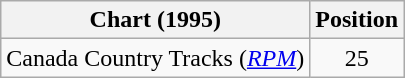<table class="wikitable sortable">
<tr>
<th scope="col">Chart (1995)</th>
<th scope="col">Position</th>
</tr>
<tr>
<td>Canada Country Tracks (<em><a href='#'>RPM</a></em>)</td>
<td align="center">25</td>
</tr>
</table>
